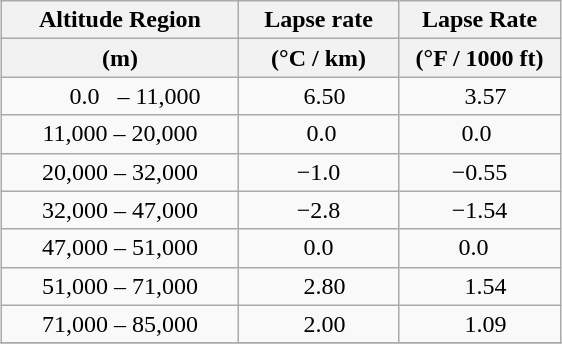<table class="wikitable" style="border-spacing: 5px; margin:auto;">
<tr>
<th scope="col" style="width:150px;">Altitude Region</th>
<th scope="col" style="width:100px;">Lapse rate</th>
<th scope="col" style="width:100px;">Lapse Rate</th>
</tr>
<tr>
<th scope="col" style="width:150px;">(m)</th>
<th scope="col" style="width:100px;">(°C / km)</th>
<th scope="col" style="width:100px;">(°F / 1000 ft)</th>
</tr>
<tr align="center";>
<td>     0.0   – 11,000</td>
<td>  6.50</td>
<td>  3.57</td>
</tr>
<tr align="center";>
<td>11,000 – 20,000</td>
<td>  0.0 </td>
<td>  0.0   </td>
</tr>
<tr align="center";>
<td>20,000 – 32,000</td>
<td>−1.0</td>
<td>−0.55</td>
</tr>
<tr align="center";>
<td>32,000 – 47,000</td>
<td>−2.8</td>
<td>−1.54</td>
</tr>
<tr align="center";>
<td>47,000 – 51,000</td>
<td>  0.0  </td>
<td>  0.0    </td>
</tr>
<tr align="center";>
<td>51,000 – 71,000</td>
<td>  2.80</td>
<td>  1.54</td>
</tr>
<tr align="center";>
<td>71,000 – 85,000</td>
<td>  2.00</td>
<td>  1.09</td>
</tr>
<tr>
</tr>
</table>
